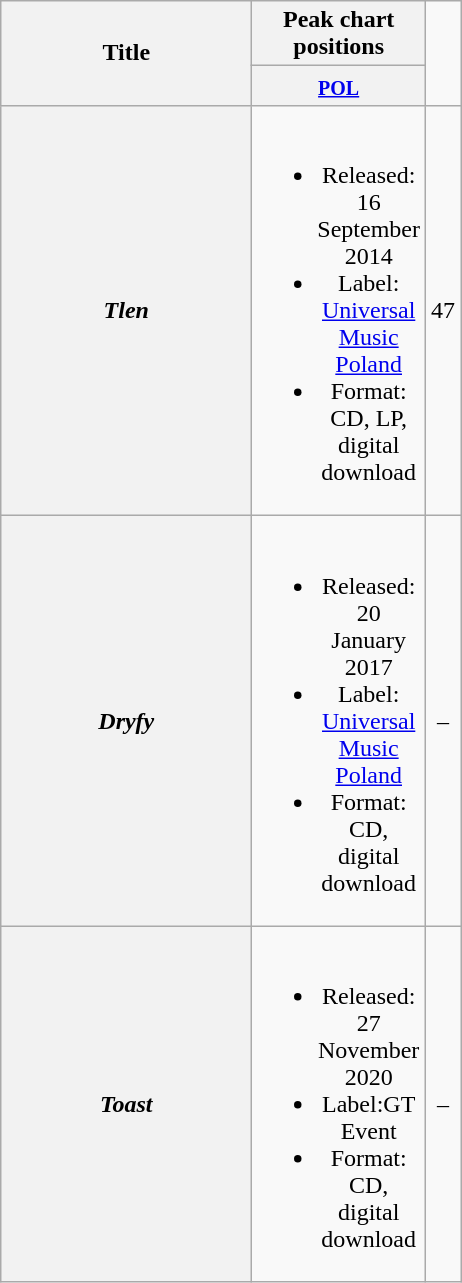<table class="wikitable plainrowheaders" style="text-align:center;">
<tr>
<th rowspan=2 style="width:10em;">Title</th>
<th colspan=1>Peak chart positions</th>
</tr>
<tr style="vertical-align:top;line-height:1.2">
<th width=25px><small><a href='#'>POL</a></small><br></th>
</tr>
<tr>
<th scope="row"><em>Tlen</em></th>
<td><br><ul><li>Released: 16 September 2014</li><li>Label: <a href='#'>Universal Music Poland</a></li><li>Format: CD, LP, digital download</li></ul></td>
<td align="center">47</td>
</tr>
<tr>
<th scope="row"><em>Dryfy</em></th>
<td><br><ul><li>Released: 20 January 2017</li><li>Label: <a href='#'>Universal Music Poland</a></li><li>Format: CD, digital download</li></ul></td>
<td>–</td>
</tr>
<tr>
<th scope="row"><em>Toast</em></th>
<td><br><ul><li>Released: 27 November 2020</li><li>Label:GT Event</li><li>Format: CD, digital download</li></ul></td>
<td>–</td>
</tr>
</table>
